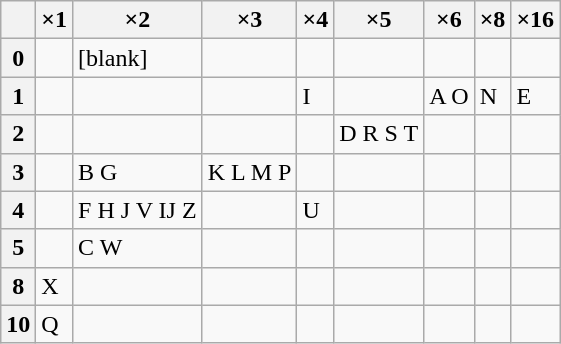<table class="wikitable floatright">
<tr>
<th></th>
<th>×1</th>
<th>×2</th>
<th>×3</th>
<th>×4</th>
<th>×5</th>
<th>×6</th>
<th>×8</th>
<th>×16</th>
</tr>
<tr>
<th>0</th>
<td></td>
<td>[blank]</td>
<td></td>
<td></td>
<td></td>
<td></td>
<td></td>
<td></td>
</tr>
<tr>
<th>1</th>
<td></td>
<td></td>
<td></td>
<td>I</td>
<td></td>
<td>A O</td>
<td>N</td>
<td>E</td>
</tr>
<tr>
<th>2</th>
<td></td>
<td></td>
<td></td>
<td></td>
<td>D R S T</td>
<td></td>
<td></td>
<td></td>
</tr>
<tr>
<th>3</th>
<td></td>
<td>B G</td>
<td>K L M P</td>
<td></td>
<td></td>
<td></td>
<td></td>
<td></td>
</tr>
<tr>
<th>4</th>
<td></td>
<td>F H J V IJ Z</td>
<td></td>
<td>U</td>
<td></td>
<td></td>
<td></td>
<td></td>
</tr>
<tr>
<th>5</th>
<td></td>
<td>C W</td>
<td></td>
<td></td>
<td></td>
<td></td>
<td></td>
<td></td>
</tr>
<tr>
<th>8</th>
<td>X</td>
<td></td>
<td></td>
<td></td>
<td></td>
<td></td>
<td></td>
<td></td>
</tr>
<tr>
<th>10</th>
<td>Q</td>
<td></td>
<td></td>
<td></td>
<td></td>
<td></td>
<td></td>
<td></td>
</tr>
</table>
